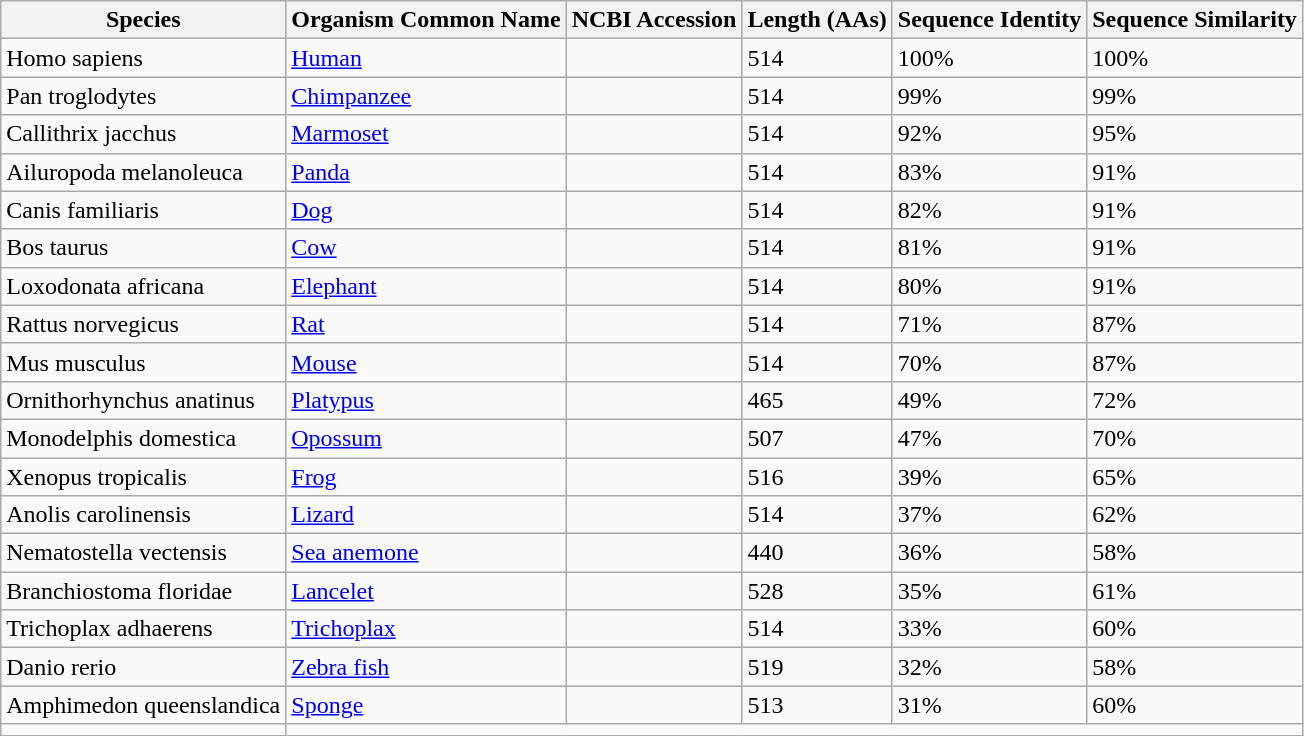<table class="wikitable">
<tr>
<th>Species</th>
<th>Organism Common Name</th>
<th>NCBI Accession</th>
<th>Length (AAs)</th>
<th>Sequence Identity</th>
<th>Sequence Similarity</th>
</tr>
<tr>
<td>Homo sapiens</td>
<td><a href='#'>Human</a></td>
<td></td>
<td>514</td>
<td>100%</td>
<td>100%</td>
</tr>
<tr>
<td>Pan troglodytes</td>
<td><a href='#'>Chimpanzee</a></td>
<td></td>
<td>514</td>
<td>99%</td>
<td>99%</td>
</tr>
<tr>
<td>Callithrix jacchus</td>
<td><a href='#'>Marmoset</a></td>
<td></td>
<td>514</td>
<td>92%</td>
<td>95%</td>
</tr>
<tr>
<td>Ailuropoda melanoleuca</td>
<td><a href='#'>Panda</a></td>
<td></td>
<td>514</td>
<td>83%</td>
<td>91%</td>
</tr>
<tr>
<td>Canis familiaris</td>
<td><a href='#'>Dog</a></td>
<td></td>
<td>514</td>
<td>82%</td>
<td>91%</td>
</tr>
<tr>
<td>Bos taurus</td>
<td><a href='#'>Cow</a></td>
<td></td>
<td>514</td>
<td>81%</td>
<td>91%</td>
</tr>
<tr>
<td>Loxodonata africana</td>
<td><a href='#'>Elephant</a></td>
<td></td>
<td>514</td>
<td>80%</td>
<td>91%</td>
</tr>
<tr>
<td>Rattus norvegicus</td>
<td><a href='#'>Rat</a></td>
<td></td>
<td>514</td>
<td>71%</td>
<td>87%</td>
</tr>
<tr>
<td>Mus musculus</td>
<td><a href='#'>Mouse</a></td>
<td></td>
<td>514</td>
<td>70%</td>
<td>87%</td>
</tr>
<tr>
<td>Ornithorhynchus anatinus</td>
<td><a href='#'>Platypus</a></td>
<td></td>
<td>465</td>
<td>49%</td>
<td>72%</td>
</tr>
<tr>
<td>Monodelphis domestica</td>
<td><a href='#'>Opossum</a></td>
<td></td>
<td>507</td>
<td>47%</td>
<td>70%</td>
</tr>
<tr>
<td>Xenopus tropicalis</td>
<td><a href='#'>Frog</a></td>
<td></td>
<td>516</td>
<td>39%</td>
<td>65%</td>
</tr>
<tr>
<td>Anolis carolinensis</td>
<td><a href='#'>Lizard</a></td>
<td></td>
<td>514</td>
<td>37%</td>
<td>62%</td>
</tr>
<tr>
<td>Nematostella vectensis</td>
<td><a href='#'>Sea anemone</a></td>
<td></td>
<td>440</td>
<td>36%</td>
<td>58%</td>
</tr>
<tr>
<td>Branchiostoma floridae</td>
<td><a href='#'>Lancelet</a></td>
<td></td>
<td>528</td>
<td>35%</td>
<td>61%</td>
</tr>
<tr>
<td>Trichoplax adhaerens</td>
<td><a href='#'>Trichoplax</a></td>
<td></td>
<td>514</td>
<td>33%</td>
<td>60%</td>
</tr>
<tr>
<td>Danio rerio</td>
<td><a href='#'>Zebra fish</a></td>
<td></td>
<td>519</td>
<td>32%</td>
<td>58%</td>
</tr>
<tr>
<td>Amphimedon queenslandica</td>
<td><a href='#'>Sponge</a></td>
<td></td>
<td>513</td>
<td>31%</td>
<td>60%</td>
</tr>
<tr>
<td></td>
</tr>
</table>
